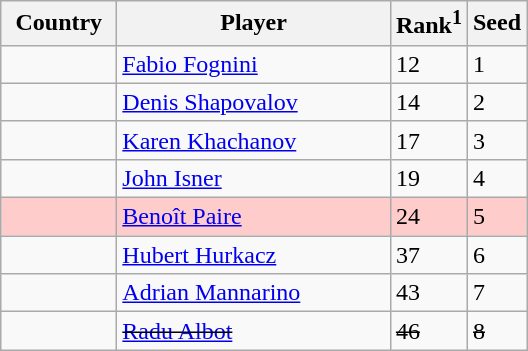<table class="sortable wikitable">
<tr>
<th width=70>Country</th>
<th width=175>Player</th>
<th>Rank<sup>1</sup></th>
<th>Seed</th>
</tr>
<tr>
<td></td>
<td><a href='#'>Fabio Fognini</a></td>
<td>12</td>
<td>1</td>
</tr>
<tr>
<td></td>
<td><a href='#'>Denis Shapovalov</a></td>
<td>14</td>
<td>2</td>
</tr>
<tr>
<td></td>
<td><a href='#'>Karen Khachanov</a></td>
<td>17</td>
<td>3</td>
</tr>
<tr>
<td></td>
<td><a href='#'>John Isner</a></td>
<td>19</td>
<td>4</td>
</tr>
<tr style="background:#fcc;">
<td></td>
<td><a href='#'>Benoît Paire</a></td>
<td>24</td>
<td>5</td>
</tr>
<tr>
<td></td>
<td><a href='#'>Hubert Hurkacz</a></td>
<td>37</td>
<td>6</td>
</tr>
<tr>
<td></td>
<td><a href='#'>Adrian Mannarino</a></td>
<td>43</td>
<td>7</td>
</tr>
<tr>
<td><s></s></td>
<td><s><a href='#'>Radu Albot</a></s></td>
<td><s>46</s></td>
<td><s>8</s></td>
</tr>
</table>
